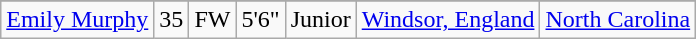<table class="wikitable sortable" style="text-align:center;" border="1">
<tr align=center>
</tr>
<tr>
<td><a href='#'>Emily Murphy</a></td>
<td>35</td>
<td>FW</td>
<td>5'6"</td>
<td>Junior</td>
<td><a href='#'>Windsor, England</a></td>
<td><a href='#'>North Carolina</a></td>
</tr>
</table>
